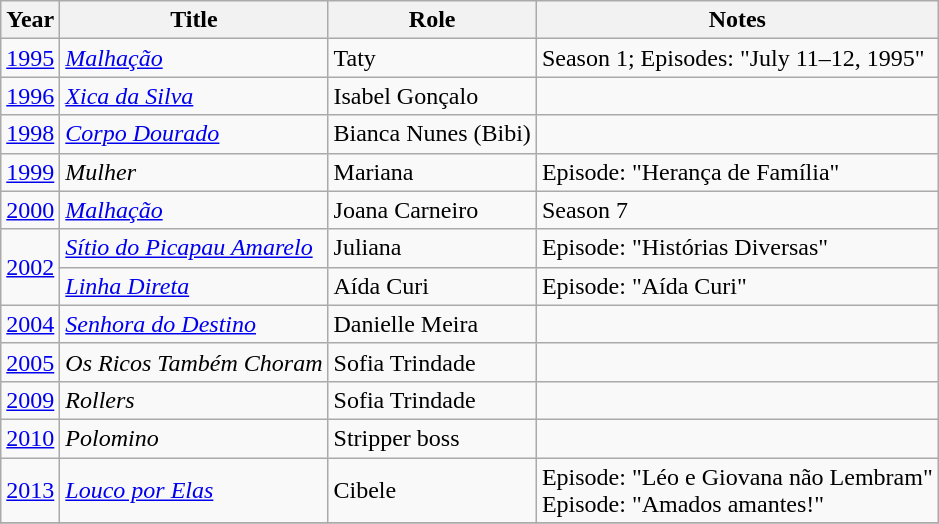<table class="wikitable">
<tr>
<th>Year</th>
<th>Title</th>
<th>Role</th>
<th>Notes</th>
</tr>
<tr>
<td><a href='#'>1995</a></td>
<td><em><a href='#'>Malhação</a></em></td>
<td>Taty</td>
<td>Season 1; Episodes: "July 11–12, 1995"</td>
</tr>
<tr>
<td><a href='#'>1996</a></td>
<td><em><a href='#'>Xica da Silva</a></em></td>
<td>Isabel Gonçalo</td>
<td></td>
</tr>
<tr>
<td><a href='#'>1998</a></td>
<td><em><a href='#'>Corpo Dourado</a></em></td>
<td>Bianca Nunes (Bibi)</td>
<td></td>
</tr>
<tr>
<td><a href='#'>1999</a></td>
<td><em>Mulher</em></td>
<td>Mariana</td>
<td>Episode: "Herança de Família"</td>
</tr>
<tr>
<td><a href='#'>2000</a></td>
<td><em><a href='#'>Malhação</a></em></td>
<td>Joana Carneiro</td>
<td>Season 7</td>
</tr>
<tr>
<td rowspan="2"><a href='#'>2002</a></td>
<td><em><a href='#'>Sítio do Picapau Amarelo</a></em></td>
<td>Juliana</td>
<td>Episode: "Histórias Diversas"</td>
</tr>
<tr>
<td><em><a href='#'>Linha Direta</a></em></td>
<td>Aída Curi</td>
<td>Episode: "Aída Curi"</td>
</tr>
<tr>
<td><a href='#'>2004</a></td>
<td><em><a href='#'>Senhora do Destino</a></em></td>
<td>Danielle Meira</td>
<td></td>
</tr>
<tr>
<td><a href='#'>2005</a></td>
<td><em>Os Ricos Também Choram</em></td>
<td>Sofia Trindade</td>
<td></td>
</tr>
<tr>
<td><a href='#'>2009</a></td>
<td><em>Rollers</em></td>
<td>Sofia Trindade</td>
<td></td>
</tr>
<tr>
<td><a href='#'>2010</a></td>
<td><em>Polomino</em></td>
<td>Stripper boss</td>
<td></td>
</tr>
<tr>
<td><a href='#'>2013</a></td>
<td><em><a href='#'>Louco por Elas</a></em></td>
<td>Cibele</td>
<td>Episode: "Léo e Giovana não Lembram"<br>Episode: "Amados amantes!"</td>
</tr>
<tr>
</tr>
</table>
